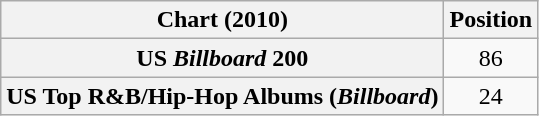<table class="wikitable sortable plainrowheaders" style="text-align:center">
<tr>
<th scope="col">Chart (2010)</th>
<th scope="col">Position</th>
</tr>
<tr>
<th scope="row">US <em>Billboard</em> 200</th>
<td style="text-align:center;">86</td>
</tr>
<tr>
<th scope="row">US Top R&B/Hip-Hop Albums (<em>Billboard</em>)</th>
<td style="text-align:center;">24</td>
</tr>
</table>
